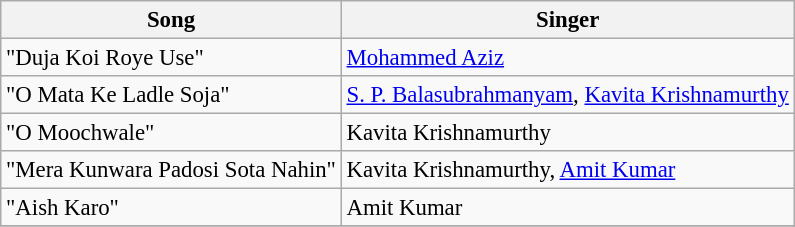<table class="wikitable" style="font-size:95%;">
<tr>
<th>Song</th>
<th>Singer</th>
</tr>
<tr>
<td>"Duja Koi Roye Use"</td>
<td><a href='#'>Mohammed Aziz</a></td>
</tr>
<tr>
<td>"O Mata Ke Ladle Soja"</td>
<td><a href='#'>S. P. Balasubrahmanyam</a>, <a href='#'>Kavita Krishnamurthy</a></td>
</tr>
<tr>
<td>"O Moochwale"</td>
<td>Kavita Krishnamurthy</td>
</tr>
<tr>
<td>"Mera Kunwara Padosi Sota Nahin"</td>
<td>Kavita Krishnamurthy, <a href='#'>Amit Kumar</a></td>
</tr>
<tr>
<td>"Aish Karo"</td>
<td>Amit Kumar</td>
</tr>
<tr>
</tr>
</table>
